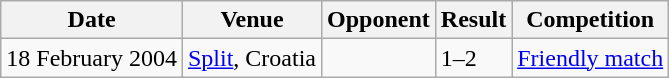<table class="wikitable">
<tr>
<th>Date</th>
<th>Venue</th>
<th>Opponent</th>
<th>Result</th>
<th>Competition</th>
</tr>
<tr>
<td>18 February 2004</td>
<td><a href='#'>Split</a>, Croatia</td>
<td></td>
<td>1–2</td>
<td><a href='#'>Friendly match</a></td>
</tr>
</table>
